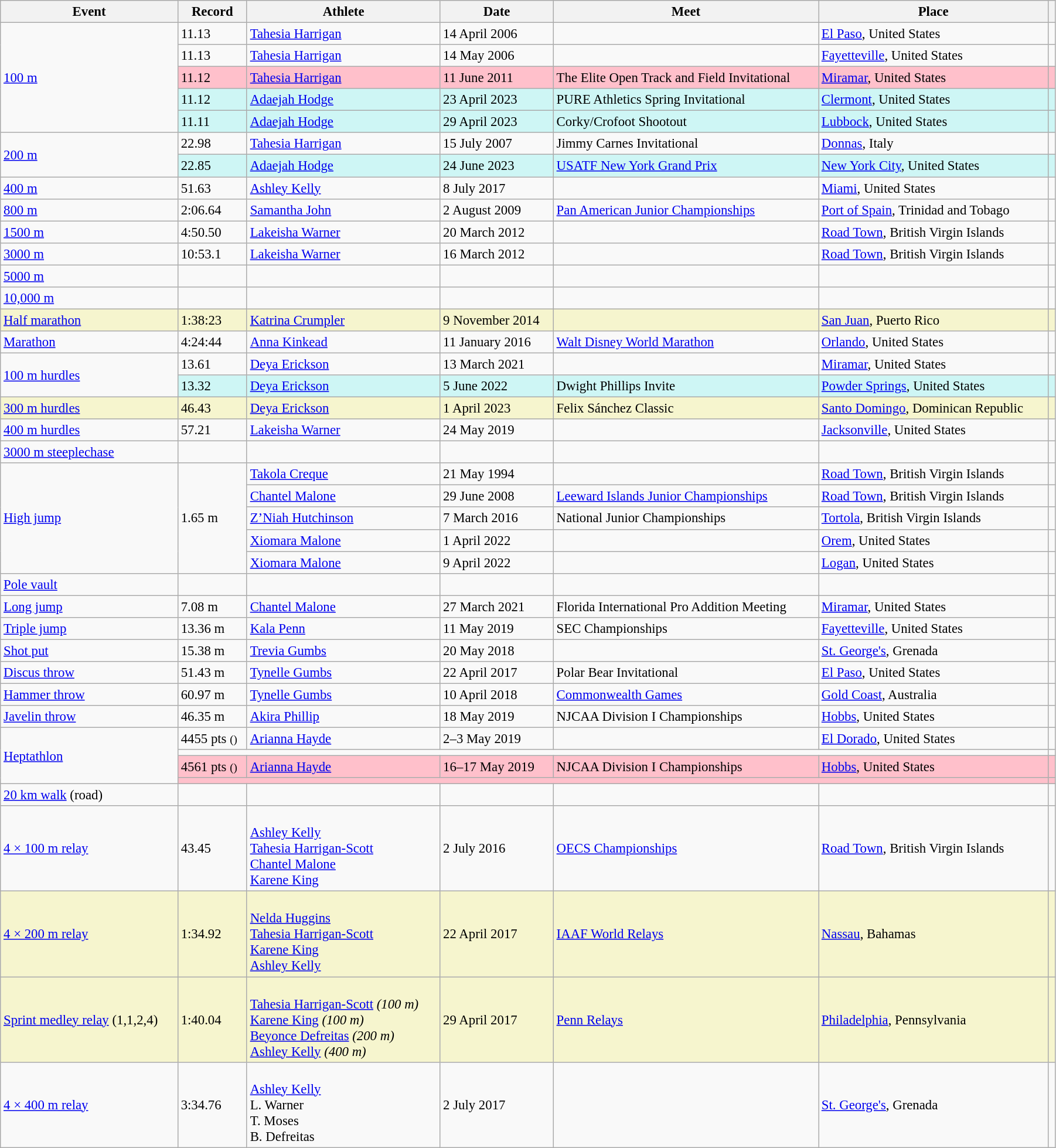<table class="wikitable" style="font-size:95%; width: 95%;">
<tr>
<th>Event</th>
<th>Record</th>
<th>Athlete</th>
<th>Date</th>
<th>Meet</th>
<th>Place</th>
<th></th>
</tr>
<tr>
<td rowspan=5><a href='#'>100 m</a></td>
<td>11.13 </td>
<td><a href='#'>Tahesia Harrigan</a></td>
<td>14 April 2006</td>
<td></td>
<td><a href='#'>El Paso</a>, United States</td>
<td></td>
</tr>
<tr>
<td>11.13 </td>
<td><a href='#'>Tahesia Harrigan</a></td>
<td>14 May 2006</td>
<td></td>
<td><a href='#'>Fayetteville</a>, United States</td>
<td></td>
</tr>
<tr style="background:pink">
<td>11.12 </td>
<td><a href='#'>Tahesia Harrigan</a></td>
<td>11 June 2011</td>
<td>The Elite Open Track and Field Invitational</td>
<td><a href='#'>Miramar</a>, United States</td>
<td></td>
</tr>
<tr bgcolor=#CEF6F5>
<td>11.12 </td>
<td><a href='#'>Adaejah Hodge</a></td>
<td>23 April 2023</td>
<td>PURE Athletics Spring Invitational</td>
<td><a href='#'>Clermont</a>, United States</td>
<td></td>
</tr>
<tr bgcolor=#CEF6F5>
<td>11.11 </td>
<td><a href='#'>Adaejah Hodge</a></td>
<td>29 April 2023</td>
<td>Corky/Crofoot Shootout</td>
<td><a href='#'>Lubbock</a>, United States</td>
<td></td>
</tr>
<tr>
<td rowspan=2><a href='#'>200 m</a></td>
<td>22.98 </td>
<td><a href='#'>Tahesia Harrigan</a></td>
<td>15 July 2007</td>
<td>Jimmy Carnes Invitational</td>
<td><a href='#'>Donnas</a>, Italy</td>
<td></td>
</tr>
<tr bgcolor=#CEF6F5>
<td>22.85 </td>
<td><a href='#'>Adaejah Hodge</a></td>
<td>24 June 2023</td>
<td><a href='#'>USATF New York Grand Prix</a></td>
<td><a href='#'>New York City</a>, United States</td>
<td></td>
</tr>
<tr>
<td><a href='#'>400 m</a></td>
<td>51.63</td>
<td><a href='#'>Ashley Kelly</a></td>
<td>8 July 2017</td>
<td></td>
<td><a href='#'>Miami</a>, United States</td>
<td></td>
</tr>
<tr>
<td><a href='#'>800 m</a></td>
<td>2:06.64</td>
<td><a href='#'>Samantha John</a></td>
<td>2 August 2009</td>
<td><a href='#'>Pan American Junior Championships</a></td>
<td><a href='#'>Port of Spain</a>, Trinidad and Tobago</td>
<td></td>
</tr>
<tr>
<td><a href='#'>1500 m</a></td>
<td>4:50.50</td>
<td><a href='#'>Lakeisha Warner</a></td>
<td>20 March 2012</td>
<td></td>
<td><a href='#'>Road Town</a>, British Virgin Islands</td>
<td></td>
</tr>
<tr>
<td><a href='#'>3000 m</a></td>
<td>10:53.1 </td>
<td><a href='#'>Lakeisha Warner</a></td>
<td>16 March 2012</td>
<td></td>
<td><a href='#'>Road Town</a>, British Virgin Islands</td>
<td></td>
</tr>
<tr>
<td><a href='#'>5000 m</a></td>
<td></td>
<td></td>
<td></td>
<td></td>
<td></td>
<td></td>
</tr>
<tr>
<td><a href='#'>10,000 m</a></td>
<td></td>
<td></td>
<td></td>
<td></td>
<td></td>
<td></td>
</tr>
<tr style="background:#f6F5CE;">
<td><a href='#'>Half marathon</a></td>
<td>1:38:23</td>
<td><a href='#'>Katrina Crumpler</a></td>
<td>9 November 2014</td>
<td></td>
<td><a href='#'>San Juan</a>, Puerto Rico</td>
<td></td>
</tr>
<tr>
<td><a href='#'>Marathon</a></td>
<td>4:24:44</td>
<td><a href='#'>Anna Kinkead</a></td>
<td>11 January 2016</td>
<td><a href='#'>Walt Disney World Marathon</a></td>
<td><a href='#'>Orlando</a>, United States</td>
<td></td>
</tr>
<tr>
<td rowspan=2><a href='#'>100 m hurdles</a></td>
<td>13.61 </td>
<td><a href='#'>Deya Erickson</a></td>
<td>13 March 2021</td>
<td></td>
<td><a href='#'>Miramar</a>, United States</td>
<td></td>
</tr>
<tr bgcolor=#CEF6F5>
<td>13.32 </td>
<td><a href='#'>Deya Erickson</a></td>
<td>5 June 2022</td>
<td>Dwight Phillips Invite</td>
<td><a href='#'>Powder Springs</a>, United States</td>
<td></td>
</tr>
<tr style="background:#f6F5CE;">
<td><a href='#'>300 m hurdles</a></td>
<td>46.43</td>
<td><a href='#'>Deya Erickson</a></td>
<td>1 April 2023</td>
<td>Felix Sánchez Classic</td>
<td><a href='#'>Santo Domingo</a>, Dominican Republic</td>
<td></td>
</tr>
<tr>
<td><a href='#'>400 m hurdles</a></td>
<td>57.21</td>
<td><a href='#'>Lakeisha Warner</a></td>
<td>24 May 2019</td>
<td></td>
<td><a href='#'>Jacksonville</a>, United States</td>
<td></td>
</tr>
<tr>
<td><a href='#'>3000 m steeplechase</a></td>
<td></td>
<td></td>
<td></td>
<td></td>
<td></td>
<td></td>
</tr>
<tr>
<td rowspan=5><a href='#'>High jump</a></td>
<td rowspan=5>1.65 m</td>
<td><a href='#'>Takola Creque</a></td>
<td>21 May 1994</td>
<td></td>
<td><a href='#'>Road Town</a>, British Virgin Islands</td>
<td></td>
</tr>
<tr>
<td><a href='#'>Chantel Malone</a></td>
<td>29 June 2008</td>
<td><a href='#'>Leeward Islands Junior Championships</a></td>
<td><a href='#'>Road Town</a>, British Virgin Islands</td>
<td></td>
</tr>
<tr>
<td><a href='#'>Z’Niah Hutchinson</a></td>
<td>7 March 2016</td>
<td>National Junior Championships</td>
<td><a href='#'>Tortola</a>, British Virgin Islands</td>
<td></td>
</tr>
<tr>
<td><a href='#'>Xiomara Malone</a></td>
<td>1 April 2022</td>
<td></td>
<td><a href='#'>Orem</a>, United States</td>
<td></td>
</tr>
<tr>
<td><a href='#'>Xiomara Malone</a></td>
<td>9 April 2022</td>
<td></td>
<td><a href='#'>Logan</a>, United States</td>
<td></td>
</tr>
<tr>
<td><a href='#'>Pole vault</a></td>
<td></td>
<td></td>
<td></td>
<td></td>
<td></td>
<td></td>
</tr>
<tr>
<td><a href='#'>Long jump</a></td>
<td>7.08 m </td>
<td><a href='#'>Chantel Malone</a></td>
<td>27 March 2021</td>
<td>Florida International Pro Addition Meeting</td>
<td><a href='#'>Miramar</a>, United States</td>
<td></td>
</tr>
<tr>
<td><a href='#'>Triple jump</a></td>
<td>13.36 m </td>
<td><a href='#'>Kala Penn</a></td>
<td>11 May 2019</td>
<td>SEC Championships</td>
<td><a href='#'>Fayetteville</a>, United States</td>
<td></td>
</tr>
<tr>
<td><a href='#'>Shot put</a></td>
<td>15.38 m</td>
<td><a href='#'>Trevia Gumbs</a></td>
<td>20 May 2018</td>
<td></td>
<td><a href='#'>St. George's</a>, Grenada</td>
<td></td>
</tr>
<tr>
<td><a href='#'>Discus throw</a></td>
<td>51.43 m</td>
<td><a href='#'>Tynelle Gumbs</a></td>
<td>22 April 2017</td>
<td>Polar Bear Invitational</td>
<td><a href='#'>El Paso</a>, United States</td>
<td></td>
</tr>
<tr>
<td><a href='#'>Hammer throw</a></td>
<td>60.97 m</td>
<td><a href='#'>Tynelle Gumbs</a></td>
<td>10 April 2018</td>
<td><a href='#'>Commonwealth Games</a></td>
<td><a href='#'>Gold Coast</a>, Australia</td>
<td></td>
</tr>
<tr>
<td><a href='#'>Javelin throw</a></td>
<td>46.35 m</td>
<td><a href='#'>Akira Phillip</a></td>
<td>18 May 2019</td>
<td>NJCAA Division I Championships</td>
<td><a href='#'>Hobbs</a>, United States</td>
<td></td>
</tr>
<tr>
<td rowspan=4><a href='#'>Heptathlon</a></td>
<td>4455 pts <small>()</small></td>
<td><a href='#'>Arianna Hayde</a></td>
<td>2–3 May 2019</td>
<td></td>
<td><a href='#'>El Dorado</a>, United States</td>
<td></td>
</tr>
<tr>
<td colspan=5></td>
<td></td>
</tr>
<tr style="background:pink">
<td>4561 pts <small>()</small></td>
<td><a href='#'>Arianna Hayde</a></td>
<td>16–17 May 2019</td>
<td>NJCAA Division I Championships</td>
<td><a href='#'>Hobbs</a>, United States</td>
<td></td>
</tr>
<tr style="background:pink">
<td colspan=5></td>
<td></td>
</tr>
<tr>
<td><a href='#'>20 km walk</a> (road)</td>
<td></td>
<td></td>
<td></td>
<td></td>
<td></td>
<td></td>
</tr>
<tr>
<td><a href='#'>4 × 100 m relay</a></td>
<td>43.45</td>
<td><br><a href='#'>Ashley Kelly</a><br><a href='#'>Tahesia Harrigan-Scott</a><br><a href='#'>Chantel Malone</a><br><a href='#'>Karene King</a></td>
<td>2 July 2016</td>
<td><a href='#'>OECS Championships</a></td>
<td><a href='#'>Road Town</a>, British Virgin Islands</td>
<td></td>
</tr>
<tr style="background:#f6F5CE;">
<td><a href='#'>4 × 200 m relay</a></td>
<td>1:34.92</td>
<td><br><a href='#'>Nelda Huggins</a><br><a href='#'>Tahesia Harrigan-Scott</a><br><a href='#'>Karene King</a><br><a href='#'>Ashley Kelly</a></td>
<td>22 April 2017</td>
<td><a href='#'>IAAF World Relays</a></td>
<td><a href='#'>Nassau</a>, Bahamas</td>
<td></td>
</tr>
<tr style="background:#f6F5CE;">
<td><a href='#'>Sprint medley relay</a> (1,1,2,4)</td>
<td>1:40.04</td>
<td><br><a href='#'>Tahesia Harrigan-Scott</a> <em>(100 m)</em><br><a href='#'>Karene King</a> <em>(100 m)</em><br><a href='#'>Beyonce Defreitas</a> <em>(200 m)</em><br><a href='#'>Ashley Kelly</a> <em>(400 m)</em></td>
<td>29 April 2017</td>
<td><a href='#'>Penn Relays</a></td>
<td><a href='#'>Philadelphia</a>, Pennsylvania</td>
<td></td>
</tr>
<tr>
<td><a href='#'>4 × 400 m relay</a></td>
<td>3:34.76</td>
<td><br><a href='#'>Ashley Kelly</a><br>L. Warner<br>T. Moses<br>B. Defreitas</td>
<td>2 July 2017</td>
<td></td>
<td><a href='#'>St. George's</a>, Grenada</td>
<td></td>
</tr>
</table>
